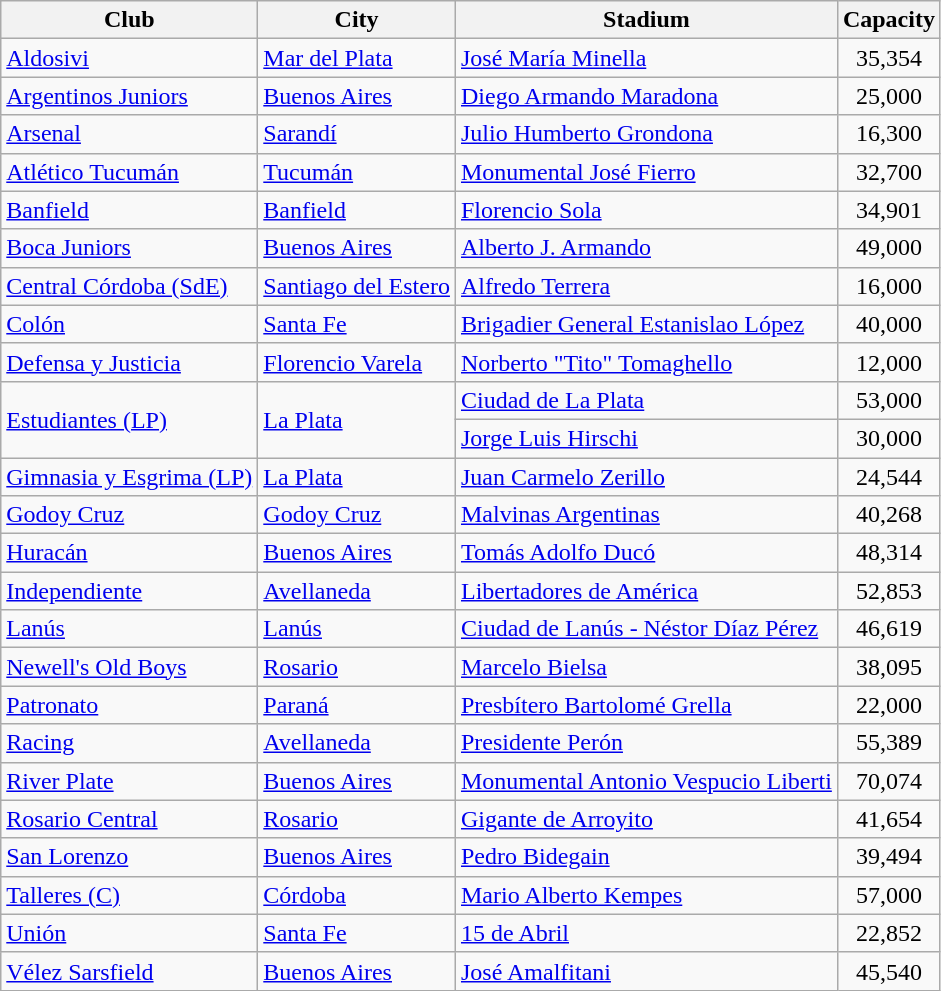<table class="wikitable sortable">
<tr>
<th>Club</th>
<th>City</th>
<th>Stadium</th>
<th>Capacity</th>
</tr>
<tr>
<td><a href='#'>Aldosivi</a></td>
<td><a href='#'>Mar del Plata</a></td>
<td><a href='#'>José María Minella</a></td>
<td align="center">35,354</td>
</tr>
<tr>
<td><a href='#'>Argentinos Juniors</a></td>
<td><a href='#'>Buenos Aires</a></td>
<td><a href='#'>Diego Armando Maradona</a></td>
<td align="center">25,000</td>
</tr>
<tr>
<td><a href='#'>Arsenal</a></td>
<td><a href='#'>Sarandí</a></td>
<td><a href='#'>Julio Humberto Grondona</a></td>
<td align="center">16,300</td>
</tr>
<tr>
<td><a href='#'>Atlético Tucumán</a></td>
<td><a href='#'>Tucumán</a></td>
<td><a href='#'>Monumental José Fierro</a></td>
<td align="center">32,700</td>
</tr>
<tr>
<td><a href='#'>Banfield</a></td>
<td><a href='#'>Banfield</a></td>
<td><a href='#'>Florencio Sola</a></td>
<td align="center">34,901</td>
</tr>
<tr>
<td><a href='#'>Boca Juniors</a></td>
<td><a href='#'>Buenos Aires</a></td>
<td><a href='#'>Alberto J. Armando</a></td>
<td align="center">49,000</td>
</tr>
<tr>
<td><a href='#'>Central Córdoba (SdE)</a></td>
<td><a href='#'>Santiago del Estero</a></td>
<td><a href='#'>Alfredo Terrera</a></td>
<td align="center">16,000</td>
</tr>
<tr>
<td><a href='#'>Colón</a></td>
<td><a href='#'>Santa Fe</a></td>
<td><a href='#'>Brigadier General Estanislao López</a></td>
<td align="center">40,000</td>
</tr>
<tr>
<td><a href='#'>Defensa y Justicia</a></td>
<td><a href='#'>Florencio Varela</a></td>
<td><a href='#'>Norberto "Tito" Tomaghello</a></td>
<td align="center">12,000</td>
</tr>
<tr>
<td rowspan=2><a href='#'>Estudiantes (LP)</a></td>
<td rowspan=2><a href='#'>La Plata</a></td>
<td><a href='#'>Ciudad de La Plata</a></td>
<td align="center">53,000</td>
</tr>
<tr>
<td><a href='#'>Jorge Luis Hirschi</a></td>
<td align="center">30,000</td>
</tr>
<tr>
<td><a href='#'>Gimnasia y Esgrima (LP)</a></td>
<td><a href='#'>La Plata</a></td>
<td><a href='#'>Juan Carmelo Zerillo</a></td>
<td align="center">24,544</td>
</tr>
<tr>
<td><a href='#'>Godoy Cruz</a></td>
<td><a href='#'>Godoy Cruz</a></td>
<td><a href='#'>Malvinas Argentinas</a></td>
<td align="center">40,268</td>
</tr>
<tr>
<td><a href='#'>Huracán</a></td>
<td><a href='#'>Buenos Aires</a></td>
<td><a href='#'>Tomás Adolfo Ducó</a></td>
<td align="center">48,314</td>
</tr>
<tr>
<td><a href='#'>Independiente</a></td>
<td><a href='#'>Avellaneda</a></td>
<td><a href='#'>Libertadores de América</a></td>
<td align="center">52,853</td>
</tr>
<tr>
<td><a href='#'>Lanús</a></td>
<td><a href='#'>Lanús</a></td>
<td><a href='#'>Ciudad de Lanús - Néstor Díaz Pérez</a></td>
<td align="center">46,619</td>
</tr>
<tr>
<td><a href='#'>Newell's Old Boys</a></td>
<td><a href='#'>Rosario</a></td>
<td><a href='#'>Marcelo Bielsa</a></td>
<td align="center">38,095</td>
</tr>
<tr>
<td><a href='#'>Patronato</a></td>
<td><a href='#'>Paraná</a></td>
<td><a href='#'>Presbítero Bartolomé Grella</a></td>
<td align="center">22,000</td>
</tr>
<tr>
<td><a href='#'>Racing</a></td>
<td><a href='#'>Avellaneda</a></td>
<td><a href='#'>Presidente Perón</a></td>
<td align="center">55,389</td>
</tr>
<tr>
<td><a href='#'>River Plate</a></td>
<td><a href='#'>Buenos Aires</a></td>
<td><a href='#'>Monumental Antonio Vespucio Liberti</a></td>
<td align="center">70,074</td>
</tr>
<tr>
<td><a href='#'>Rosario Central</a></td>
<td><a href='#'>Rosario</a></td>
<td><a href='#'>Gigante de Arroyito</a></td>
<td align="center">41,654</td>
</tr>
<tr>
<td><a href='#'>San Lorenzo</a></td>
<td><a href='#'>Buenos Aires</a></td>
<td><a href='#'>Pedro Bidegain</a></td>
<td align="center">39,494</td>
</tr>
<tr>
<td><a href='#'>Talleres (C)</a></td>
<td><a href='#'>Córdoba</a></td>
<td><a href='#'>Mario Alberto Kempes</a></td>
<td align="center">57,000</td>
</tr>
<tr>
<td><a href='#'>Unión</a></td>
<td><a href='#'>Santa Fe</a></td>
<td><a href='#'>15 de Abril</a></td>
<td align="center">22,852</td>
</tr>
<tr>
<td><a href='#'>Vélez Sarsfield</a></td>
<td><a href='#'>Buenos Aires</a></td>
<td><a href='#'>José Amalfitani</a></td>
<td align="center">45,540</td>
</tr>
</table>
